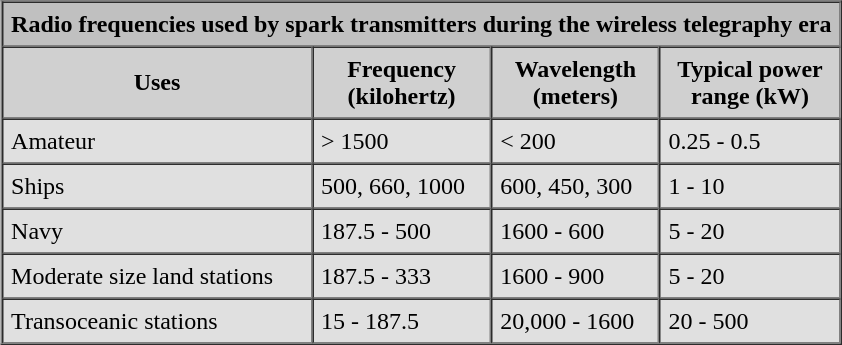<table style="background:#e0e0e0;" align="right" border="1" cellpadding="5" cellspacing="0">
<tr>
<th colspan="4" style="background:#c0c0c0; text-align:center;">Radio frequencies used by spark transmitters during the wireless telegraphy era</th>
</tr>
<tr>
<th style="background:#d0d0d0; text-align:center;">Uses</th>
<th style="background:#d0d0d0; text-align:center;" border="1">Frequency<br>(kilohertz)</th>
<th style="background:#d0d0d0; text-align:center;" border="1">Wavelength<br>(meters)</th>
<th style="background:#d0d0d0; text-align:center;">Typical power<br> range (kW)</th>
</tr>
<tr>
<td valign="top">Amateur</td>
<td>> 1500</td>
<td>< 200</td>
<td>0.25 - 0.5</td>
</tr>
<tr>
<td>Ships</td>
<td>500, 660, 1000</td>
<td>600, 450, 300</td>
<td>1 - 10</td>
</tr>
<tr>
<td>Navy</td>
<td>187.5 - 500</td>
<td>1600 - 600</td>
<td>5 - 20</td>
</tr>
<tr>
<td>Moderate size land stations</td>
<td>187.5 - 333</td>
<td>1600 - 900</td>
<td>5 - 20</td>
</tr>
<tr>
<td>Transoceanic stations</td>
<td>15 - 187.5</td>
<td>20,000 - 1600</td>
<td>20 - 500</td>
</tr>
</table>
